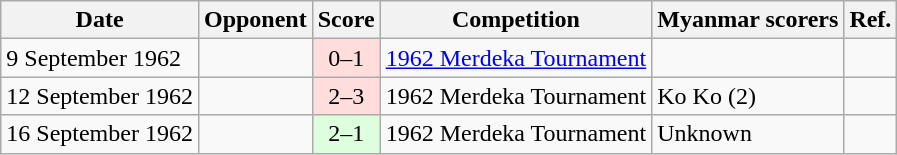<table class="wikitable sortable">
<tr>
<th>Date</th>
<th>Opponent</th>
<th>Score</th>
<th>Competition</th>
<th class="unsortable">Myanmar scorers</th>
<th class="unsortable">Ref.</th>
</tr>
<tr>
<td>9 September 1962</td>
<td></td>
<td align="center" bgcolor="#ffdddd">0–1</td>
<td><a href='#'>1962 Merdeka Tournament</a></td>
<td></td>
<td></td>
</tr>
<tr>
<td>12 September 1962</td>
<td></td>
<td align="center" bgcolor="#ffdddd">2–3</td>
<td>1962 Merdeka Tournament</td>
<td>Ko Ko (2)</td>
<td></td>
</tr>
<tr>
<td>16 September 1962</td>
<td></td>
<td align="center" bgcolor="#ddffdd">2–1</td>
<td>1962 Merdeka Tournament</td>
<td>Unknown</td>
<td></td>
</tr>
</table>
